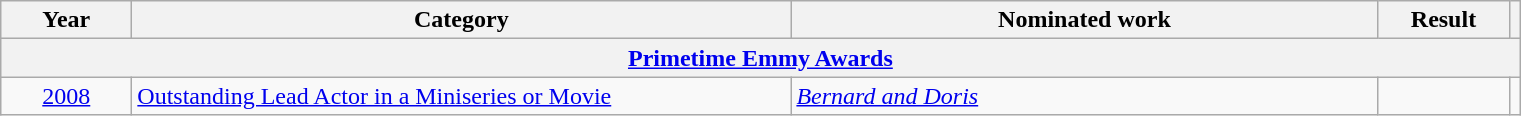<table class=wikitable>
<tr>
<th scope="col" style="width:5em;">Year</th>
<th scope="col" style="width:27em;">Category</th>
<th scope="col" style="width:24em;">Nominated work</th>
<th scope="col" style="width:5em;">Result</th>
<th></th>
</tr>
<tr>
<th colspan="5"><a href='#'>Primetime Emmy Awards</a></th>
</tr>
<tr>
<td style="text-align:center;"><a href='#'>2008</a></td>
<td><a href='#'>Outstanding Lead Actor in a Miniseries or Movie</a></td>
<td><em><a href='#'>Bernard and Doris</a></em></td>
<td></td>
<td style="text-align:center;"></td>
</tr>
</table>
